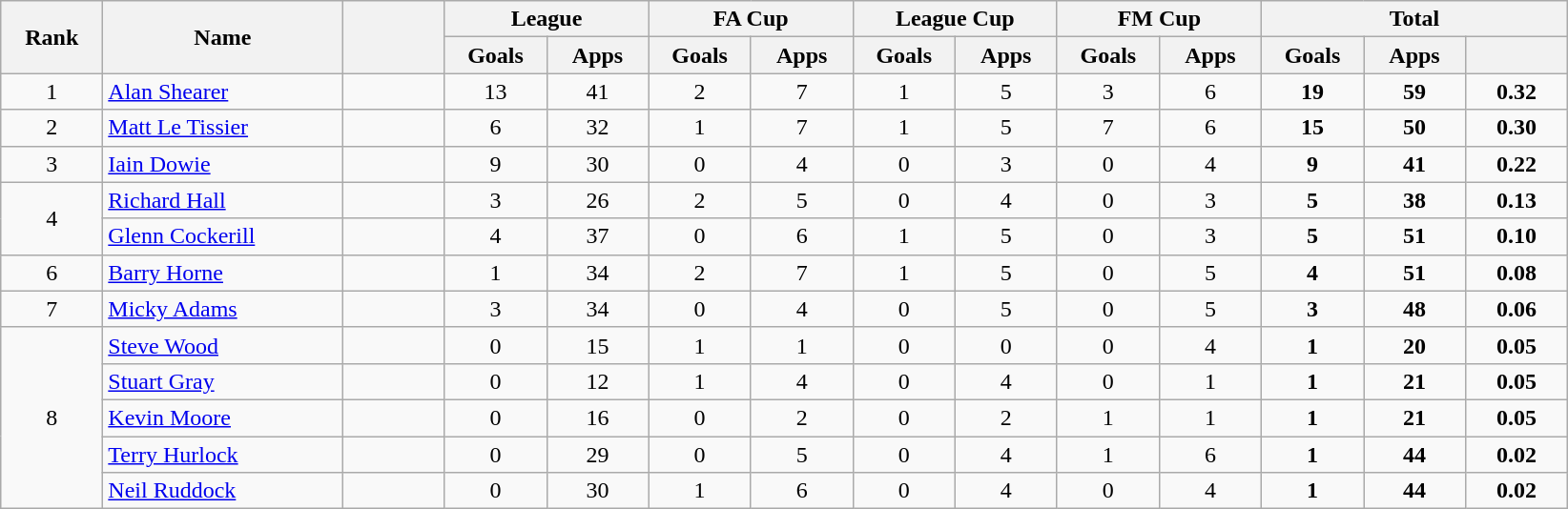<table class="wikitable plainrowheaders" style="text-align:center;">
<tr>
<th scope="col" rowspan="2" style="width:4em;">Rank</th>
<th scope="col" rowspan="2" style="width:10em;">Name</th>
<th scope="col" rowspan="2" style="width:4em;"></th>
<th scope="col" colspan="2">League</th>
<th scope="col" colspan="2">FA Cup</th>
<th scope="col" colspan="2">League Cup</th>
<th scope="col" colspan="2">FM Cup</th>
<th scope="col" colspan="3">Total</th>
</tr>
<tr>
<th scope="col" style="width:4em;">Goals</th>
<th scope="col" style="width:4em;">Apps</th>
<th scope="col" style="width:4em;">Goals</th>
<th scope="col" style="width:4em;">Apps</th>
<th scope="col" style="width:4em;">Goals</th>
<th scope="col" style="width:4em;">Apps</th>
<th scope="col" style="width:4em;">Goals</th>
<th scope="col" style="width:4em;">Apps</th>
<th scope="col" style="width:4em;">Goals</th>
<th scope="col" style="width:4em;">Apps</th>
<th scope="col" style="width:4em;"></th>
</tr>
<tr>
<td>1</td>
<td align="left"><a href='#'>Alan Shearer</a></td>
<td></td>
<td>13</td>
<td>41</td>
<td>2</td>
<td>7</td>
<td>1</td>
<td>5</td>
<td>3</td>
<td>6</td>
<td><strong>19</strong></td>
<td><strong>59</strong></td>
<td><strong>0.32</strong></td>
</tr>
<tr>
<td>2</td>
<td align="left"><a href='#'>Matt Le Tissier</a></td>
<td></td>
<td>6</td>
<td>32</td>
<td>1</td>
<td>7</td>
<td>1</td>
<td>5</td>
<td>7</td>
<td>6</td>
<td><strong>15</strong></td>
<td><strong>50</strong></td>
<td><strong>0.30</strong></td>
</tr>
<tr>
<td>3</td>
<td align="left"><a href='#'>Iain Dowie</a></td>
<td></td>
<td>9</td>
<td>30</td>
<td>0</td>
<td>4</td>
<td>0</td>
<td>3</td>
<td>0</td>
<td>4</td>
<td><strong>9</strong></td>
<td><strong>41</strong></td>
<td><strong>0.22</strong></td>
</tr>
<tr>
<td rowspan="2">4</td>
<td align="left"><a href='#'>Richard Hall</a></td>
<td></td>
<td>3</td>
<td>26</td>
<td>2</td>
<td>5</td>
<td>0</td>
<td>4</td>
<td>0</td>
<td>3</td>
<td><strong>5</strong></td>
<td><strong>38</strong></td>
<td><strong>0.13</strong></td>
</tr>
<tr>
<td align="left"><a href='#'>Glenn Cockerill</a></td>
<td></td>
<td>4</td>
<td>37</td>
<td>0</td>
<td>6</td>
<td>1</td>
<td>5</td>
<td>0</td>
<td>3</td>
<td><strong>5</strong></td>
<td><strong>51</strong></td>
<td><strong>0.10</strong></td>
</tr>
<tr>
<td>6</td>
<td align="left"><a href='#'>Barry Horne</a></td>
<td></td>
<td>1</td>
<td>34</td>
<td>2</td>
<td>7</td>
<td>1</td>
<td>5</td>
<td>0</td>
<td>5</td>
<td><strong>4</strong></td>
<td><strong>51</strong></td>
<td><strong>0.08</strong></td>
</tr>
<tr>
<td>7</td>
<td align="left"><a href='#'>Micky Adams</a></td>
<td></td>
<td>3</td>
<td>34</td>
<td>0</td>
<td>4</td>
<td>0</td>
<td>5</td>
<td>0</td>
<td>5</td>
<td><strong>3</strong></td>
<td><strong>48</strong></td>
<td><strong>0.06</strong></td>
</tr>
<tr>
<td rowspan="5">8</td>
<td align="left"><a href='#'>Steve Wood</a></td>
<td></td>
<td>0</td>
<td>15</td>
<td>1</td>
<td>1</td>
<td>0</td>
<td>0</td>
<td>0</td>
<td>4</td>
<td><strong>1</strong></td>
<td><strong>20</strong></td>
<td><strong>0.05</strong></td>
</tr>
<tr>
<td align="left"><a href='#'>Stuart Gray</a></td>
<td></td>
<td>0</td>
<td>12</td>
<td>1</td>
<td>4</td>
<td>0</td>
<td>4</td>
<td>0</td>
<td>1</td>
<td><strong>1</strong></td>
<td><strong>21</strong></td>
<td><strong>0.05</strong></td>
</tr>
<tr>
<td align="left"><a href='#'>Kevin Moore</a></td>
<td></td>
<td>0</td>
<td>16</td>
<td>0</td>
<td>2</td>
<td>0</td>
<td>2</td>
<td>1</td>
<td>1</td>
<td><strong>1</strong></td>
<td><strong>21</strong></td>
<td><strong>0.05</strong></td>
</tr>
<tr>
<td align="left"><a href='#'>Terry Hurlock</a></td>
<td></td>
<td>0</td>
<td>29</td>
<td>0</td>
<td>5</td>
<td>0</td>
<td>4</td>
<td>1</td>
<td>6</td>
<td><strong>1</strong></td>
<td><strong>44</strong></td>
<td><strong>0.02</strong></td>
</tr>
<tr>
<td align="left"><a href='#'>Neil Ruddock</a></td>
<td></td>
<td>0</td>
<td>30</td>
<td>1</td>
<td>6</td>
<td>0</td>
<td>4</td>
<td>0</td>
<td>4</td>
<td><strong>1</strong></td>
<td><strong>44</strong></td>
<td><strong>0.02</strong></td>
</tr>
</table>
